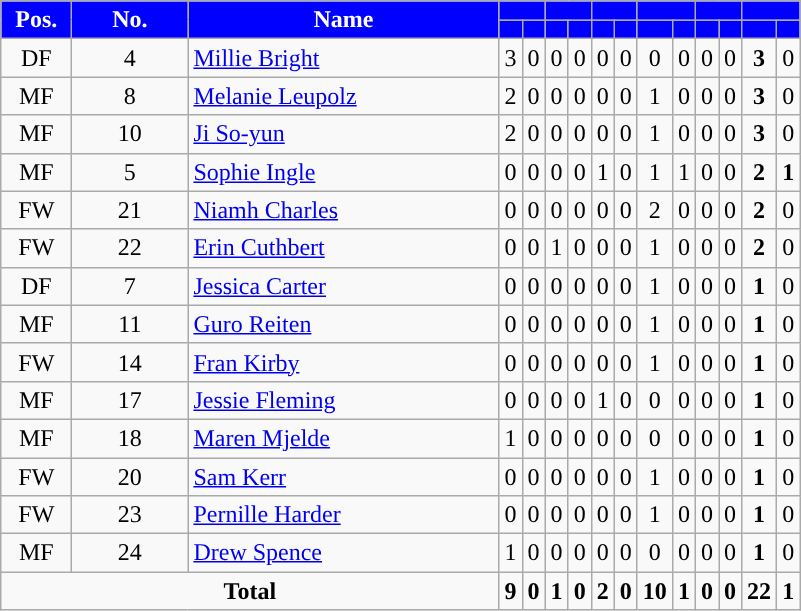<table class="wikitable" style="text-align:center; font-size:100%; ">
<tr>
<th style="background:#00f; color:white; text-align:center; width:40px" rowspan="2">Pos.</th>
<th style="background:#00f; color:white; text-align:center; width:70px" rowspan="2">No.</th>
<th style="background:#00f; color:white; text-align:center; width:200px" rowspan="2">Name</th>
<th style="background:#00f; color:white; text-align:center;" colspan="2"></th>
<th style="background:#00f; color:white; text-align:center;" colspan="2"></th>
<th style="background:#00f; color:white; text-align:center;" colspan="2"></th>
<th style="background:#00f; color:white; text-align:center;" colspan="2"></th>
<th style="background:#00f; color:white; text-align:center;" colspan="2"></th>
<th style="background:#00f; color:white; text-align:center;" colspan="2"></th>
</tr>
<tr>
<th style="background:#00f; color:white; text-align:center;" width:50px;"></th>
<th style="background:#00f; color:white; text-align:center;" width:50px;"></th>
<th style="background:#00f; color:white; text-align:center;" width:50px;"></th>
<th style="background:#00f; color:white; text-align:center;" width:50px;"></th>
<th style="background:#00f; color:white; text-align:center;" width:50px;"></th>
<th style="background:#00f; color:white; text-align:center;" width:50px;"></th>
<th style="background:#00f; color:white; text-align:center;" width:50px;"></th>
<th style="background:#00f; color:white; text-align:center;" width:50px;"></th>
<th style="background:#00f; color:white; text-align:center;" width:50px;"></th>
<th style="background:#00f; color:white; text-align:center;" width:50px;"></th>
<th style="background:#00f; color:white; text-align:center;" width:50px;"></th>
<th style="background:#00f; color:white; text-align:center;" width:50px;"></th>
</tr>
<tr>
<td>DF</td>
<td>4</td>
<td align=left> <a href='#'>Millie Bright</a></td>
<td>3</td>
<td>0</td>
<td>0</td>
<td>0</td>
<td>0</td>
<td>0</td>
<td>0</td>
<td>0</td>
<td>0</td>
<td>0</td>
<td><strong>3</strong></td>
<td>0</td>
</tr>
<tr>
<td>MF</td>
<td>8</td>
<td align=left> <a href='#'>Melanie Leupolz</a></td>
<td>2</td>
<td>0</td>
<td>0</td>
<td>0</td>
<td>0</td>
<td>0</td>
<td>1</td>
<td>0</td>
<td>0</td>
<td>0</td>
<td><strong>3</strong></td>
<td>0</td>
</tr>
<tr>
<td>MF</td>
<td>10</td>
<td align=left> <a href='#'>Ji So-yun</a></td>
<td>2</td>
<td>0</td>
<td>0</td>
<td>0</td>
<td>0</td>
<td>0</td>
<td>1</td>
<td>0</td>
<td>0</td>
<td>0</td>
<td><strong>3</strong></td>
<td>0</td>
</tr>
<tr>
<td>MF</td>
<td>5</td>
<td align=left> <a href='#'>Sophie Ingle</a></td>
<td>0</td>
<td>0</td>
<td>0</td>
<td>0</td>
<td>1</td>
<td>0</td>
<td>1</td>
<td>1</td>
<td>0</td>
<td>0</td>
<td><strong>2</strong></td>
<td><strong>1</strong></td>
</tr>
<tr>
<td>FW</td>
<td>21</td>
<td align=left> <a href='#'>Niamh Charles</a></td>
<td>0</td>
<td>0</td>
<td>0</td>
<td>0</td>
<td>0</td>
<td>0</td>
<td>2</td>
<td>0</td>
<td>0</td>
<td>0</td>
<td><strong>2</strong></td>
<td>0</td>
</tr>
<tr>
<td>FW</td>
<td>22</td>
<td align="left"> <a href='#'>Erin Cuthbert</a></td>
<td>0</td>
<td>0</td>
<td>1</td>
<td>0</td>
<td>0</td>
<td>0</td>
<td>1</td>
<td>0</td>
<td>0</td>
<td>0</td>
<td><strong>2</strong></td>
<td>0</td>
</tr>
<tr>
<td>DF</td>
<td>7</td>
<td align=left> <a href='#'>Jessica Carter</a></td>
<td>0</td>
<td>0</td>
<td>0</td>
<td>0</td>
<td>0</td>
<td>0</td>
<td>1</td>
<td>0</td>
<td>0</td>
<td>0</td>
<td><strong>1</strong></td>
<td>0</td>
</tr>
<tr>
<td>MF</td>
<td>11</td>
<td align=left> <a href='#'>Guro Reiten</a></td>
<td>0</td>
<td>0</td>
<td>0</td>
<td>0</td>
<td>0</td>
<td>0</td>
<td>1</td>
<td>0</td>
<td>0</td>
<td>0</td>
<td><strong>1</strong></td>
<td>0</td>
</tr>
<tr>
<td>FW</td>
<td>14</td>
<td align=left> <a href='#'>Fran Kirby</a></td>
<td>0</td>
<td>0</td>
<td>0</td>
<td>0</td>
<td>0</td>
<td>0</td>
<td>1</td>
<td>0</td>
<td>0</td>
<td>0</td>
<td><strong>1</strong></td>
<td>0</td>
</tr>
<tr>
<td>MF</td>
<td>17</td>
<td align=left> <a href='#'>Jessie Fleming</a></td>
<td>0</td>
<td>0</td>
<td>0</td>
<td>0</td>
<td>1</td>
<td>0</td>
<td>0</td>
<td>0</td>
<td>0</td>
<td>0</td>
<td><strong>1</strong></td>
<td>0</td>
</tr>
<tr>
<td>MF</td>
<td>18</td>
<td align=left> <a href='#'>Maren Mjelde</a></td>
<td>1</td>
<td>0</td>
<td>0</td>
<td>0</td>
<td>0</td>
<td>0</td>
<td>0</td>
<td>0</td>
<td>0</td>
<td>0</td>
<td><strong>1</strong></td>
<td>0</td>
</tr>
<tr>
<td>FW</td>
<td>20</td>
<td align=left> <a href='#'>Sam Kerr</a></td>
<td>0</td>
<td>0</td>
<td>0</td>
<td>0</td>
<td>0</td>
<td>0</td>
<td>1</td>
<td>0</td>
<td>0</td>
<td>0</td>
<td><strong>1</strong></td>
<td>0</td>
</tr>
<tr>
<td>FW</td>
<td>23</td>
<td align=left> <a href='#'>Pernille Harder</a></td>
<td>0</td>
<td>0</td>
<td>0</td>
<td>0</td>
<td>0</td>
<td>0</td>
<td>1</td>
<td>0</td>
<td>0</td>
<td>0</td>
<td><strong>1</strong></td>
<td>0</td>
</tr>
<tr>
<td>MF</td>
<td>24</td>
<td align=left> <a href='#'>Drew Spence</a></td>
<td>1</td>
<td>0</td>
<td>0</td>
<td>0</td>
<td>0</td>
<td>0</td>
<td>0</td>
<td>0</td>
<td>0</td>
<td>0</td>
<td><strong>1</strong></td>
<td>0</td>
</tr>
<tr>
<td colspan="3"><strong>Total</strong></td>
<td><strong>9</strong></td>
<td><strong>0</strong></td>
<td><strong>1</strong></td>
<td><strong>0</strong></td>
<td><strong>2</strong></td>
<td><strong>0</strong></td>
<td><strong>10</strong></td>
<td><strong>1</strong></td>
<td><strong>0</strong></td>
<td><strong>0</strong></td>
<td><strong>22</strong></td>
<td><strong>1</strong></td>
</tr>
</table>
